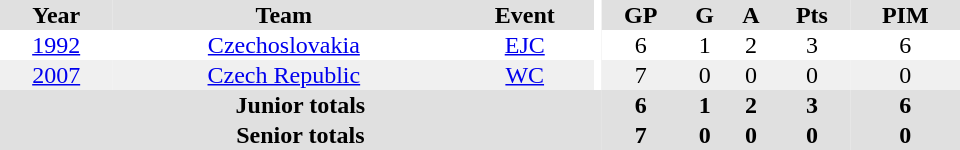<table border="0" cellpadding="1" cellspacing="0" ID="Table3" style="text-align:center; width:40em">
<tr bgcolor="#e0e0e0">
<th>Year</th>
<th>Team</th>
<th>Event</th>
<th rowspan="102" bgcolor="#ffffff"></th>
<th>GP</th>
<th>G</th>
<th>A</th>
<th>Pts</th>
<th>PIM</th>
</tr>
<tr>
<td><a href='#'>1992</a></td>
<td><a href='#'>Czechoslovakia</a></td>
<td><a href='#'>EJC</a></td>
<td>6</td>
<td>1</td>
<td>2</td>
<td>3</td>
<td>6</td>
</tr>
<tr bgcolor="#f0f0f0">
<td><a href='#'>2007</a></td>
<td><a href='#'>Czech Republic</a></td>
<td><a href='#'>WC</a></td>
<td>7</td>
<td>0</td>
<td>0</td>
<td>0</td>
<td>0</td>
</tr>
<tr bgcolor="#e0e0e0">
<th colspan="4">Junior totals</th>
<th>6</th>
<th>1</th>
<th>2</th>
<th>3</th>
<th>6</th>
</tr>
<tr bgcolor="#e0e0e0">
<th colspan="4">Senior totals</th>
<th>7</th>
<th>0</th>
<th>0</th>
<th>0</th>
<th>0</th>
</tr>
</table>
